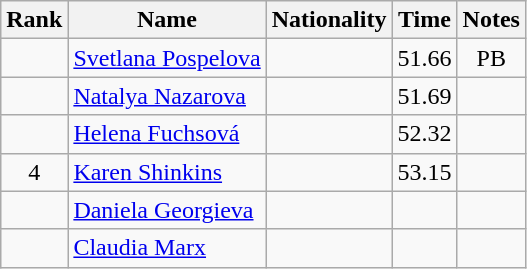<table class="wikitable sortable" style="text-align:center">
<tr>
<th>Rank</th>
<th>Name</th>
<th>Nationality</th>
<th>Time</th>
<th>Notes</th>
</tr>
<tr>
<td></td>
<td align="left"><a href='#'>Svetlana Pospelova</a></td>
<td align=left></td>
<td>51.66</td>
<td>PB</td>
</tr>
<tr>
<td></td>
<td align="left"><a href='#'>Natalya Nazarova</a></td>
<td align=left></td>
<td>51.69</td>
<td></td>
</tr>
<tr>
<td></td>
<td align="left"><a href='#'>Helena Fuchsová</a></td>
<td align=left></td>
<td>52.32</td>
<td></td>
</tr>
<tr>
<td>4</td>
<td align="left"><a href='#'>Karen Shinkins</a></td>
<td align=left></td>
<td>53.15</td>
<td></td>
</tr>
<tr>
<td></td>
<td align="left"><a href='#'>Daniela Georgieva</a></td>
<td align=left></td>
<td></td>
<td></td>
</tr>
<tr>
<td></td>
<td align="left"><a href='#'>Claudia Marx</a></td>
<td align=left></td>
<td></td>
<td></td>
</tr>
</table>
